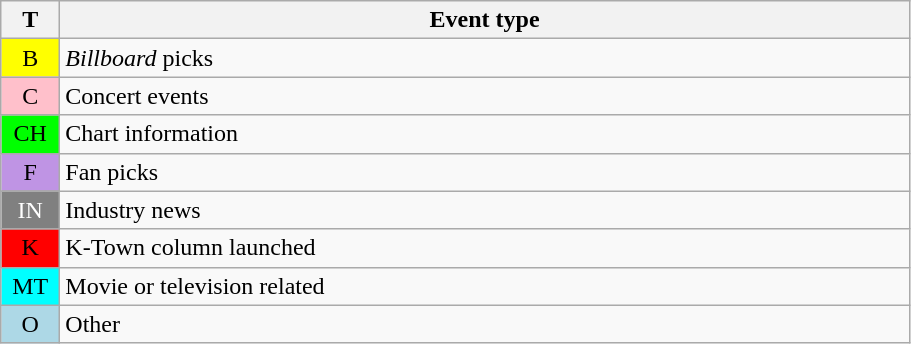<table class="wikitable" style="float: left;width:48%;text-align:center">
<tr>
<th style="width:2em">T</th>
<th>Event type</th>
</tr>
<tr>
<td style="background:yellow">B</td>
<td align="left"><em>Billboard</em> picks</td>
</tr>
<tr>
<td style="background:pink">C</td>
<td align="left">Concert events</td>
</tr>
<tr>
<td style="background:lime">CH</td>
<td align="left">Chart information</td>
</tr>
<tr>
<td style="background:#BF94E4">F</td>
<td align="left">Fan picks</td>
</tr>
<tr>
<td style="background:gray; color:white">IN</td>
<td align="left">Industry news</td>
</tr>
<tr>
<td style="background:red">K</td>
<td align="left">K-Town column launched</td>
</tr>
<tr>
<td style="background:aqua">MT</td>
<td align="left">Movie or television related</td>
</tr>
<tr>
<td style="background:lightBlue">O</td>
<td align="left">Other</td>
</tr>
</table>
